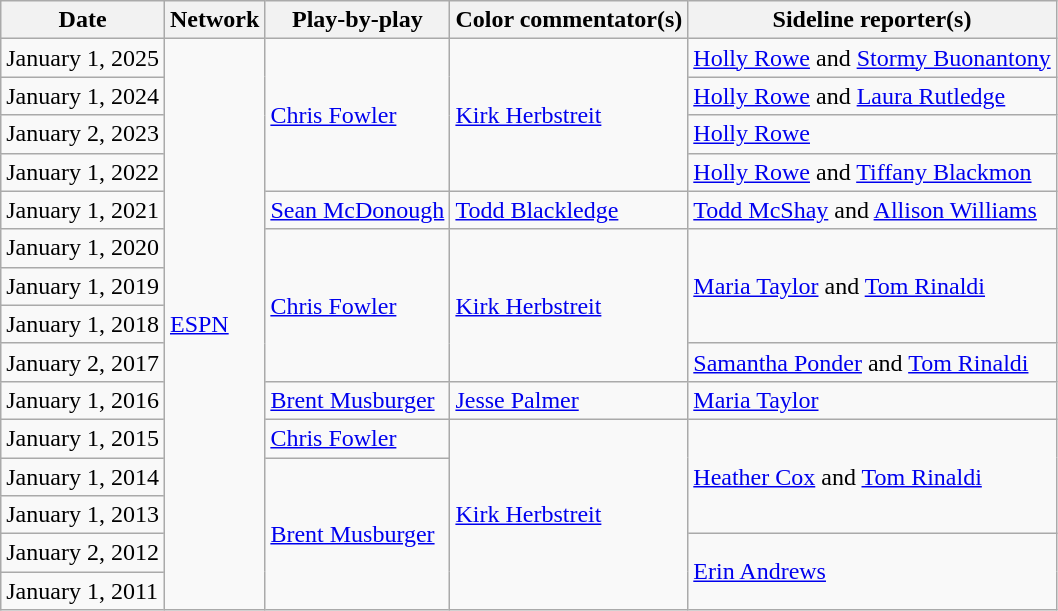<table class="wikitable">
<tr>
<th>Date</th>
<th>Network</th>
<th>Play-by-play</th>
<th>Color commentator(s)</th>
<th>Sideline reporter(s)</th>
</tr>
<tr>
<td>January 1, 2025</td>
<td rowspan=15><a href='#'>ESPN</a></td>
<td rowspan=4><a href='#'>Chris Fowler</a></td>
<td rowspan=4><a href='#'>Kirk Herbstreit</a></td>
<td><a href='#'>Holly Rowe</a> and <a href='#'>Stormy Buonantony</a></td>
</tr>
<tr>
<td>January 1, 2024</td>
<td><a href='#'>Holly Rowe</a> and <a href='#'>Laura Rutledge</a></td>
</tr>
<tr>
<td>January 2, 2023</td>
<td><a href='#'>Holly Rowe</a></td>
</tr>
<tr>
<td>January 1, 2022</td>
<td><a href='#'>Holly Rowe</a> and <a href='#'>Tiffany Blackmon</a></td>
</tr>
<tr>
<td>January 1, 2021</td>
<td><a href='#'>Sean McDonough</a></td>
<td><a href='#'>Todd Blackledge</a></td>
<td><a href='#'>Todd McShay</a> and <a href='#'>Allison Williams</a></td>
</tr>
<tr>
<td>January 1, 2020</td>
<td rowspan=4><a href='#'>Chris Fowler</a></td>
<td rowspan=4><a href='#'>Kirk Herbstreit</a></td>
<td rowspan=3><a href='#'>Maria Taylor</a> and <a href='#'>Tom Rinaldi</a></td>
</tr>
<tr>
<td>January 1, 2019</td>
</tr>
<tr>
<td>January 1, 2018</td>
</tr>
<tr>
<td>January 2, 2017</td>
<td><a href='#'>Samantha Ponder</a> and <a href='#'>Tom Rinaldi</a></td>
</tr>
<tr>
<td>January 1, 2016</td>
<td><a href='#'>Brent Musburger</a></td>
<td><a href='#'>Jesse Palmer</a></td>
<td><a href='#'>Maria Taylor</a></td>
</tr>
<tr>
<td>January 1, 2015</td>
<td><a href='#'>Chris Fowler</a></td>
<td rowspan=5><a href='#'>Kirk Herbstreit</a></td>
<td rowspan=3><a href='#'>Heather Cox</a> and <a href='#'>Tom Rinaldi</a></td>
</tr>
<tr>
<td>January 1, 2014</td>
<td rowspan=4><a href='#'>Brent Musburger</a></td>
</tr>
<tr>
<td>January 1, 2013</td>
</tr>
<tr>
<td>January 2, 2012</td>
<td rowspan=2><a href='#'>Erin Andrews</a></td>
</tr>
<tr>
<td>January 1, 2011</td>
</tr>
</table>
